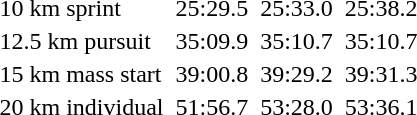<table>
<tr>
<td>10 km sprint<br></td>
<td></td>
<td>25:29.5</td>
<td></td>
<td>25:33.0</td>
<td></td>
<td>25:38.2</td>
</tr>
<tr>
<td>12.5 km pursuit<br></td>
<td></td>
<td>35:09.9</td>
<td></td>
<td>35:10.7</td>
<td></td>
<td>35:10.7</td>
</tr>
<tr>
<td>15 km mass start<br></td>
<td></td>
<td>39:00.8</td>
<td></td>
<td>39:29.2</td>
<td></td>
<td>39:31.3</td>
</tr>
<tr>
<td>20 km individual<br></td>
<td></td>
<td>51:56.7</td>
<td></td>
<td>53:28.0</td>
<td></td>
<td>53:36.1</td>
</tr>
</table>
